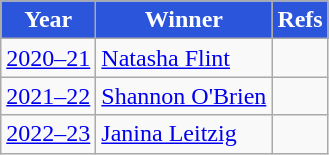<table class="wikitable">
<tr>
<th style="color:white; background:#2B55DB;">Year</th>
<th style="color:white; background:#2B55DB;">Winner</th>
<th style="color:white; background:#2B55DB;">Refs</th>
</tr>
<tr>
<td><a href='#'>2020–21</a></td>
<td> <a href='#'>Natasha Flint</a></td>
</tr>
<tr>
<td><a href='#'>2021–22</a></td>
<td> <a href='#'>Shannon O'Brien</a></td>
<td></td>
</tr>
<tr>
<td><a href='#'>2022–23</a></td>
<td> <a href='#'>Janina Leitzig</a></td>
<td></td>
</tr>
</table>
